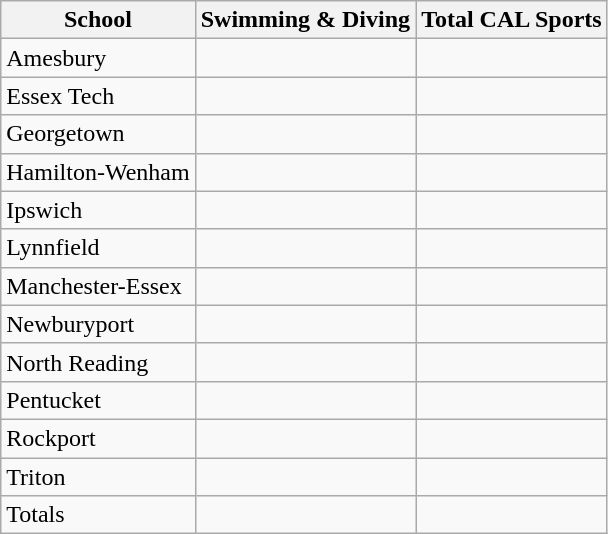<table class="wikitable">
<tr>
<th>School</th>
<th>Swimming & Diving</th>
<th>Total CAL Sports</th>
</tr>
<tr>
<td>Amesbury</td>
<td></td>
<td></td>
</tr>
<tr>
<td>Essex Tech</td>
<td></td>
<td></td>
</tr>
<tr>
<td>Georgetown</td>
<td></td>
<td></td>
</tr>
<tr>
<td>Hamilton-Wenham</td>
<td></td>
<td></td>
</tr>
<tr>
<td>Ipswich</td>
<td></td>
<td></td>
</tr>
<tr>
<td>Lynnfield</td>
<td></td>
<td></td>
</tr>
<tr>
<td>Manchester-Essex</td>
<td></td>
<td></td>
</tr>
<tr>
<td>Newburyport</td>
<td></td>
<td></td>
</tr>
<tr>
<td>North Reading</td>
<td></td>
<td></td>
</tr>
<tr>
<td>Pentucket</td>
<td></td>
<td></td>
</tr>
<tr>
<td>Rockport</td>
<td></td>
<td></td>
</tr>
<tr>
<td>Triton</td>
<td></td>
<td></td>
</tr>
<tr>
<td>Totals</td>
<td></td>
<td></td>
</tr>
</table>
